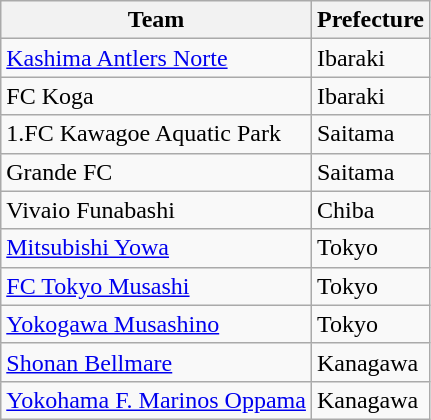<table class="wikitable sortable">
<tr>
<th>Team</th>
<th>Prefecture</th>
</tr>
<tr>
<td><a href='#'>Kashima Antlers Norte</a></td>
<td>Ibaraki</td>
</tr>
<tr>
<td>FC Koga</td>
<td>Ibaraki</td>
</tr>
<tr>
<td>1.FC Kawagoe Aquatic Park</td>
<td>Saitama</td>
</tr>
<tr>
<td>Grande FC</td>
<td>Saitama</td>
</tr>
<tr>
<td>Vivaio Funabashi</td>
<td>Chiba</td>
</tr>
<tr>
<td><a href='#'>Mitsubishi Yowa</a></td>
<td>Tokyo</td>
</tr>
<tr>
<td><a href='#'>FC Tokyo Musashi</a></td>
<td>Tokyo</td>
</tr>
<tr>
<td><a href='#'>Yokogawa Musashino</a></td>
<td>Tokyo</td>
</tr>
<tr>
<td><a href='#'>Shonan Bellmare</a></td>
<td>Kanagawa</td>
</tr>
<tr>
<td><a href='#'>Yokohama F. Marinos Oppama</a></td>
<td>Kanagawa</td>
</tr>
</table>
